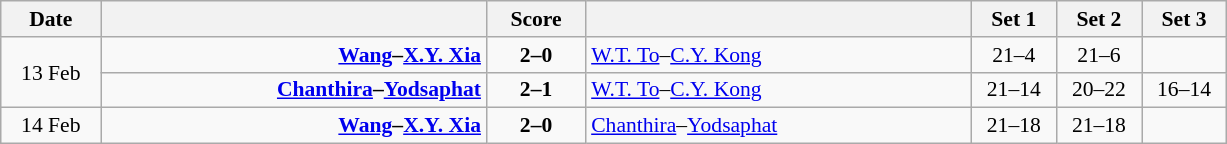<table class="wikitable" style="text-align: center; font-size:90% ">
<tr>
<th width="60">Date</th>
<th align="right" width="250"></th>
<th width="60">Score</th>
<th align="left" width="250"></th>
<th width="50">Set 1</th>
<th width="50">Set 2</th>
<th width="50">Set 3</th>
</tr>
<tr>
<td rowspan=2>13 Feb</td>
<td align=right><strong><a href='#'>Wang</a>–<a href='#'>X.Y. Xia</a> </strong></td>
<td align=center><strong>2–0</strong></td>
<td align=left> <a href='#'>W.T. To</a>–<a href='#'>C.Y. Kong</a></td>
<td>21–4</td>
<td>21–6</td>
<td></td>
</tr>
<tr>
<td align=right><strong><a href='#'>Chanthira</a>–<a href='#'>Yodsaphat</a> </strong></td>
<td align=center><strong>2–1</strong></td>
<td align=left> <a href='#'>W.T. To</a>–<a href='#'>C.Y. Kong</a></td>
<td>21–14</td>
<td>20–22</td>
<td>16–14</td>
</tr>
<tr>
<td>14 Feb</td>
<td align=right><strong><a href='#'>Wang</a>–<a href='#'>X.Y. Xia</a> </strong></td>
<td align=center><strong>2–0</strong></td>
<td align=left> <a href='#'>Chanthira</a>–<a href='#'>Yodsaphat</a></td>
<td>21–18</td>
<td>21–18</td>
<td></td>
</tr>
</table>
